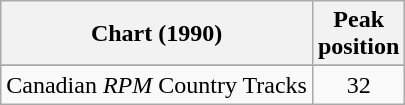<table class="wikitable sortable">
<tr>
<th align="left">Chart (1990)</th>
<th align="center">Peak<br>position</th>
</tr>
<tr>
</tr>
<tr>
<td align="left">Canadian <em>RPM</em> Country Tracks</td>
<td align="center">32</td>
</tr>
</table>
